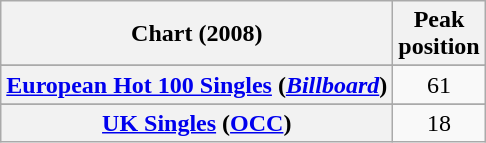<table class="wikitable sortable plainrowheaders">
<tr>
<th>Chart (2008)</th>
<th>Peak<br>position</th>
</tr>
<tr>
</tr>
<tr>
</tr>
<tr>
<th scope="row"><a href='#'>European Hot 100 Singles</a> (<em><a href='#'>Billboard</a></em>)</th>
<td style="text-align:center;">61</td>
</tr>
<tr>
</tr>
<tr>
</tr>
<tr>
</tr>
<tr>
<th scope="row"><a href='#'>UK Singles</a> (<a href='#'>OCC</a>)</th>
<td align=center>18</td>
</tr>
</table>
